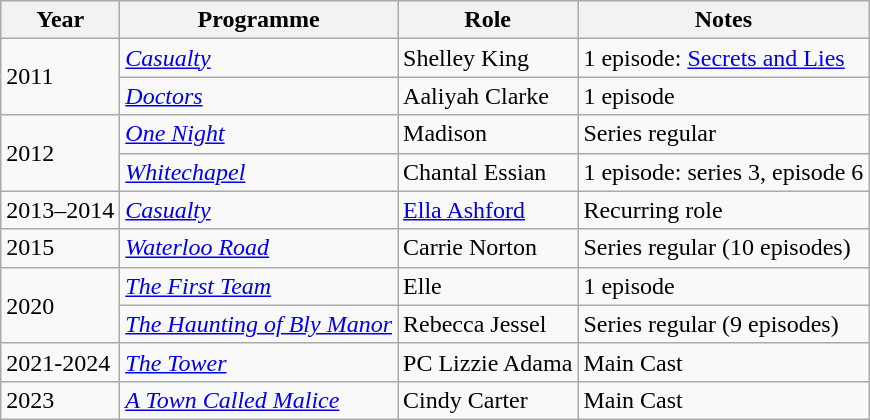<table class="wikitable sortable">
<tr>
<th>Year</th>
<th>Programme</th>
<th>Role</th>
<th>Notes</th>
</tr>
<tr>
<td rowspan=2>2011</td>
<td><em><a href='#'>Casualty</a></em></td>
<td>Shelley King</td>
<td>1 episode: <a href='#'>Secrets and Lies</a></td>
</tr>
<tr>
<td><em><a href='#'>Doctors</a></em></td>
<td>Aaliyah Clarke</td>
<td>1 episode</td>
</tr>
<tr>
<td rowspan=2>2012</td>
<td><em><a href='#'>One Night</a></em></td>
<td>Madison</td>
<td>Series regular</td>
</tr>
<tr>
<td><em><a href='#'>Whitechapel</a></em></td>
<td>Chantal Essian</td>
<td>1 episode: series 3, episode 6</td>
</tr>
<tr>
<td>2013–2014</td>
<td><em><a href='#'>Casualty</a></em></td>
<td><a href='#'>Ella Ashford</a></td>
<td>Recurring role</td>
</tr>
<tr>
<td>2015</td>
<td><em><a href='#'>Waterloo Road</a></em></td>
<td>Carrie Norton</td>
<td>Series regular (10 episodes)</td>
</tr>
<tr>
<td rowspan=2>2020</td>
<td><em><a href='#'>The First Team</a></em></td>
<td>Elle</td>
<td>1 episode</td>
</tr>
<tr>
<td><em><a href='#'>The Haunting of Bly Manor</a></em></td>
<td>Rebecca Jessel</td>
<td>Series regular (9 episodes)</td>
</tr>
<tr>
<td>2021-2024</td>
<td><em><a href='#'>The Tower</a></em></td>
<td>PC Lizzie Adama</td>
<td>Main Cast</td>
</tr>
<tr>
<td>2023</td>
<td><em><a href='#'>A Town Called Malice</a></em></td>
<td>Cindy Carter</td>
<td>Main Cast</td>
</tr>
</table>
